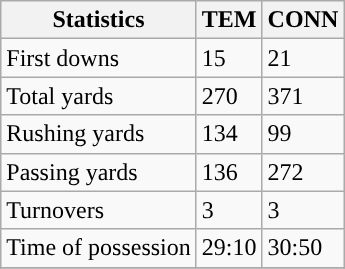<table class="wikitable" style="float: left;">
<tr>
<th>Statistics</th>
<th>TEM</th>
<th>CONN</th>
</tr>
<tr>
<td>First downs</td>
<td>15</td>
<td>21</td>
</tr>
<tr>
<td>Total yards</td>
<td>270</td>
<td>371</td>
</tr>
<tr>
<td>Rushing yards</td>
<td>134</td>
<td>99</td>
</tr>
<tr>
<td>Passing yards</td>
<td>136</td>
<td>272</td>
</tr>
<tr>
<td>Turnovers</td>
<td>3</td>
<td>3</td>
</tr>
<tr>
<td>Time of possession</td>
<td>29:10</td>
<td>30:50</td>
</tr>
<tr>
</tr>
</table>
